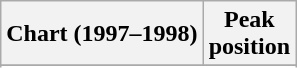<table class="wikitable sortable plainrowheaders">
<tr>
<th>Chart (1997–1998)</th>
<th>Peak<br>position</th>
</tr>
<tr>
</tr>
<tr>
</tr>
<tr>
</tr>
<tr>
</tr>
<tr>
</tr>
<tr>
</tr>
<tr>
</tr>
<tr>
</tr>
</table>
